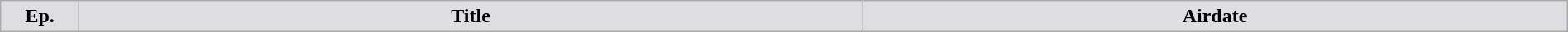<table class="wikitable" width="100%">
<tr>
<th style="background:#DEDDE2" width="5%">Ep.</th>
<th style="background:#DEDDE2" width="50%">Title</th>
<th style="background:#DEDDE2" width="45%">Airdate<br>




</th>
</tr>
</table>
